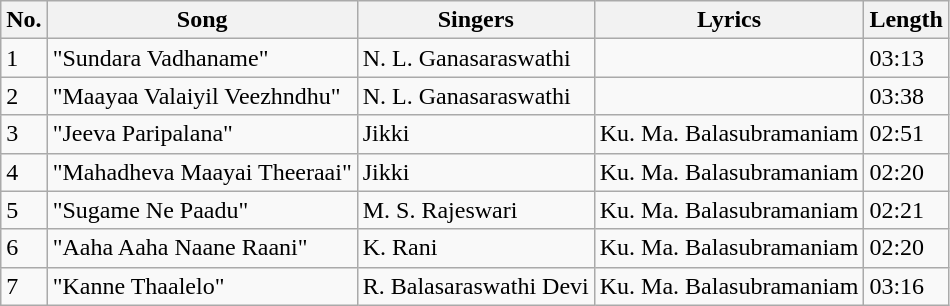<table class="wikitable">
<tr>
<th>No.</th>
<th>Song</th>
<th>Singers</th>
<th>Lyrics</th>
<th>Length</th>
</tr>
<tr>
<td>1</td>
<td>"Sundara Vadhaname"</td>
<td>N. L. Ganasaraswathi</td>
<td></td>
<td>03:13</td>
</tr>
<tr>
<td>2</td>
<td>"Maayaa Valaiyil Veezhndhu"</td>
<td>N. L. Ganasaraswathi</td>
<td></td>
<td>03:38</td>
</tr>
<tr>
<td>3</td>
<td>"Jeeva Paripalana"</td>
<td>Jikki</td>
<td>Ku. Ma. Balasubramaniam</td>
<td>02:51</td>
</tr>
<tr>
<td>4</td>
<td>"Mahadheva Maayai Theeraai"</td>
<td>Jikki</td>
<td>Ku. Ma. Balasubramaniam</td>
<td>02:20</td>
</tr>
<tr>
<td>5</td>
<td>"Sugame Ne Paadu"</td>
<td>M. S. Rajeswari</td>
<td>Ku. Ma. Balasubramaniam</td>
<td>02:21</td>
</tr>
<tr>
<td>6</td>
<td>"Aaha Aaha Naane Raani"</td>
<td>K. Rani</td>
<td>Ku. Ma. Balasubramaniam</td>
<td>02:20</td>
</tr>
<tr>
<td>7</td>
<td>"Kanne Thaalelo"</td>
<td>R. Balasaraswathi Devi</td>
<td>Ku. Ma. Balasubramaniam</td>
<td>03:16</td>
</tr>
</table>
